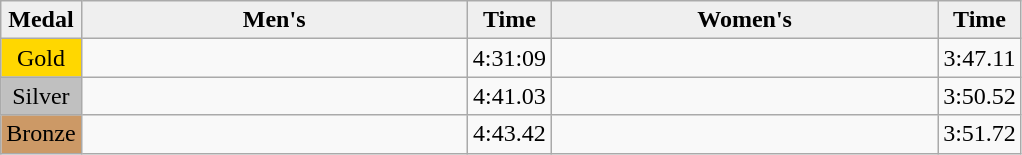<table class="wikitable" style="text-align:center">
<tr bgcolor="#efefef">
<td><strong>Medal</strong></td>
<td width="250"><strong>Men's</strong></td>
<td><strong>Time</strong></td>
<td width="250"><strong>Women's</strong></td>
<td><strong>Time</strong></td>
</tr>
<tr>
<td bgcolor="gold">Gold</td>
<td style="text-align:left"></td>
<td>4:31:09</td>
<td style="text-align:left"></td>
<td>3:47.11</td>
</tr>
<tr>
<td bgcolor="silver">Silver</td>
<td style="text-align:left"></td>
<td>4:41.03</td>
<td style="text-align:left"></td>
<td>3:50.52</td>
</tr>
<tr>
<td bgcolor="CC9966">Bronze</td>
<td style="text-align:left"></td>
<td>4:43.42</td>
<td style="text-align:left"></td>
<td>3:51.72</td>
</tr>
</table>
